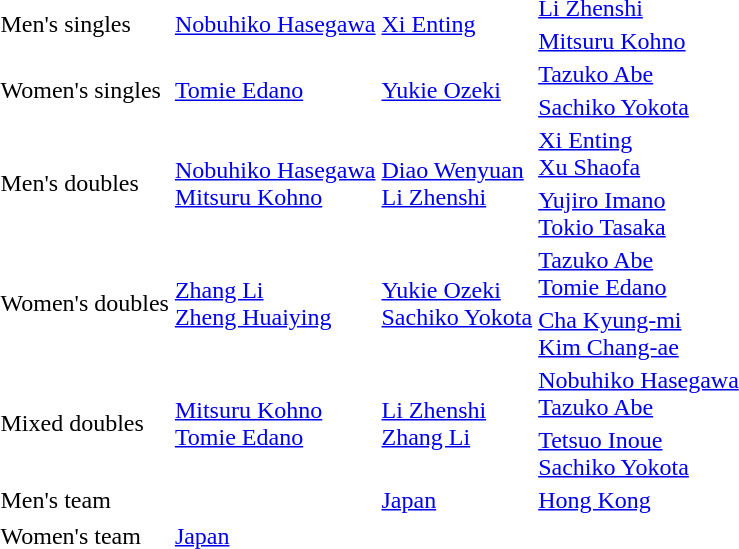<table>
<tr>
<td rowspan=2>Men's singles <br></td>
<td rowspan=2> <a href='#'>Nobuhiko Hasegawa</a></td>
<td rowspan=2> <a href='#'>Xi Enting</a></td>
<td> <a href='#'>Li Zhenshi</a></td>
</tr>
<tr>
<td> <a href='#'>Mitsuru Kohno</a></td>
</tr>
<tr>
<td rowspan=2>Women's singles <br></td>
<td rowspan=2> <a href='#'>Tomie Edano</a></td>
<td rowspan=2> <a href='#'>Yukie Ozeki</a></td>
<td> <a href='#'>Tazuko Abe</a></td>
</tr>
<tr>
<td> <a href='#'>Sachiko Yokota</a></td>
</tr>
<tr>
<td rowspan=2>Men's doubles <br></td>
<td rowspan=2> <a href='#'>Nobuhiko Hasegawa</a><br> <a href='#'>Mitsuru Kohno</a></td>
<td rowspan=2> <a href='#'>Diao Wenyuan</a><br> <a href='#'>Li Zhenshi</a></td>
<td> <a href='#'>Xi Enting</a><br> <a href='#'>Xu Shaofa</a></td>
</tr>
<tr>
<td> <a href='#'>Yujiro Imano</a><br> <a href='#'>Tokio Tasaka</a></td>
</tr>
<tr>
<td rowspan=2>Women's doubles <br></td>
<td rowspan=2> <a href='#'>Zhang Li</a><br> <a href='#'>Zheng Huaiying</a></td>
<td rowspan=2> <a href='#'>Yukie Ozeki</a><br> <a href='#'>Sachiko Yokota</a></td>
<td> <a href='#'>Tazuko Abe</a><br> <a href='#'>Tomie Edano</a></td>
</tr>
<tr>
<td> <a href='#'>Cha Kyung-mi</a><br>  <a href='#'>Kim Chang-ae</a></td>
</tr>
<tr>
<td rowspan=2>Mixed doubles <br></td>
<td rowspan=2> <a href='#'>Mitsuru Kohno</a><br> <a href='#'>Tomie Edano</a></td>
<td rowspan=2> <a href='#'>Li Zhenshi</a><br> <a href='#'>Zhang Li</a></td>
<td> <a href='#'>Nobuhiko Hasegawa</a><br> <a href='#'>Tazuko Abe</a></td>
</tr>
<tr>
<td> <a href='#'>Tetsuo Inoue</a><br> <a href='#'>Sachiko Yokota</a></td>
</tr>
<tr>
<td rowspan=1>Men's team <br></td>
<td rowspan=1></td>
<td rowspan=1> <a href='#'>Japan</a></td>
<td> <a href='#'>Hong Kong</a></td>
</tr>
<tr>
</tr>
<tr>
<td rowspan=1>Women's team <br></td>
<td rowspan=1> <a href='#'>Japan</a></td>
<td rowspan=1></td>
<td></td>
</tr>
<tr>
</tr>
</table>
